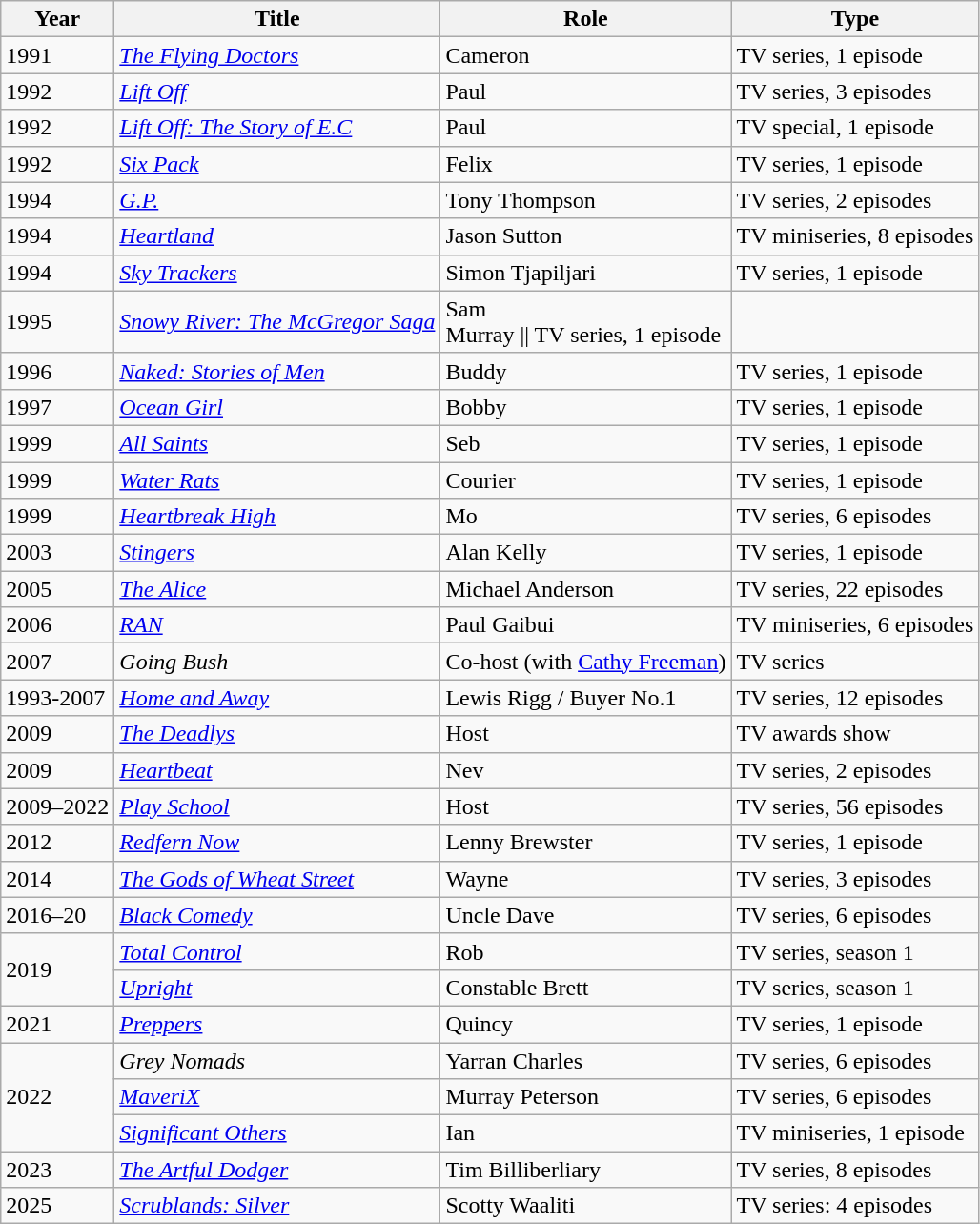<table class="wikitable">
<tr>
<th>Year</th>
<th>Title</th>
<th>Role</th>
<th>Type</th>
</tr>
<tr>
<td>1991</td>
<td><em><a href='#'>The Flying Doctors</a></em></td>
<td>Cameron</td>
<td>TV series, 1 episode</td>
</tr>
<tr>
<td>1992</td>
<td><em><a href='#'>Lift Off</a></em></td>
<td>Paul</td>
<td>TV series, 3 episodes</td>
</tr>
<tr>
<td>1992</td>
<td><em><a href='#'>Lift Off: The Story of E.C</a></em></td>
<td>Paul</td>
<td>TV special, 1 episode</td>
</tr>
<tr>
<td>1992</td>
<td><em><a href='#'>Six Pack</a></em></td>
<td>Felix</td>
<td>TV series, 1 episode</td>
</tr>
<tr>
<td>1994</td>
<td><em><a href='#'>G.P.</a></em></td>
<td>Tony Thompson</td>
<td>TV series, 2 episodes</td>
</tr>
<tr>
<td>1994</td>
<td><em><a href='#'>Heartland</a></em></td>
<td>Jason Sutton</td>
<td>TV miniseries, 8 episodes</td>
</tr>
<tr>
<td>1994</td>
<td><em><a href='#'>Sky Trackers</a></em></td>
<td>Simon Tjapiljari</td>
<td>TV series, 1 episode</td>
</tr>
<tr>
<td>1995</td>
<td><em><a href='#'>Snowy River: The McGregor Saga</a></em></td>
<td>Sam<br>Murray || TV series, 1 episode</td>
</tr>
<tr>
<td>1996</td>
<td><em><a href='#'>Naked: Stories of Men</a></em></td>
<td>Buddy</td>
<td>TV series, 1 episode</td>
</tr>
<tr>
<td>1997</td>
<td><em><a href='#'>Ocean Girl</a></em></td>
<td>Bobby</td>
<td>TV series, 1 episode</td>
</tr>
<tr>
<td>1999</td>
<td><em><a href='#'>All Saints</a></em></td>
<td>Seb</td>
<td>TV series, 1 episode</td>
</tr>
<tr>
<td>1999</td>
<td><em><a href='#'>Water Rats</a></em></td>
<td>Courier</td>
<td>TV series, 1 episode</td>
</tr>
<tr>
<td>1999</td>
<td><em><a href='#'>Heartbreak High</a></em></td>
<td>Mo</td>
<td>TV series, 6 episodes</td>
</tr>
<tr>
<td>2003</td>
<td><em><a href='#'>Stingers</a></em></td>
<td>Alan Kelly</td>
<td>TV series, 1 episode</td>
</tr>
<tr>
<td>2005</td>
<td><em><a href='#'>The Alice</a></em></td>
<td>Michael Anderson</td>
<td>TV series, 22 episodes</td>
</tr>
<tr>
<td>2006</td>
<td><em><a href='#'>RAN</a></em></td>
<td>Paul Gaibui</td>
<td>TV miniseries, 6 episodes</td>
</tr>
<tr>
<td>2007</td>
<td><em>Going Bush</em></td>
<td>Co-host (with <a href='#'>Cathy Freeman</a>)</td>
<td>TV series</td>
</tr>
<tr>
<td>1993-2007</td>
<td><em><a href='#'>Home and Away</a></em></td>
<td>Lewis Rigg / Buyer No.1</td>
<td>TV series, 12 episodes</td>
</tr>
<tr>
<td>2009</td>
<td><em><a href='#'>The Deadlys</a></em></td>
<td>Host</td>
<td>TV awards show</td>
</tr>
<tr>
<td>2009</td>
<td><em><a href='#'>Heartbeat</a></em></td>
<td>Nev</td>
<td>TV series, 2 episodes</td>
</tr>
<tr>
<td>2009–2022</td>
<td><em><a href='#'>Play School</a></em></td>
<td>Host</td>
<td>TV series, 56 episodes</td>
</tr>
<tr>
<td>2012</td>
<td><em><a href='#'>Redfern Now</a></em></td>
<td>Lenny Brewster</td>
<td>TV series, 1 episode</td>
</tr>
<tr>
<td>2014</td>
<td><em><a href='#'>The Gods of Wheat Street</a></em></td>
<td>Wayne</td>
<td>TV series, 3 episodes</td>
</tr>
<tr>
<td>2016–20</td>
<td><em><a href='#'>Black Comedy</a></em></td>
<td>Uncle Dave</td>
<td>TV series, 6 episodes</td>
</tr>
<tr>
<td rowspan="2">2019</td>
<td><em><a href='#'>Total Control</a></em></td>
<td>Rob</td>
<td>TV series, season 1</td>
</tr>
<tr>
<td><em><a href='#'>Upright</a></em></td>
<td>Constable Brett</td>
<td>TV series, season 1</td>
</tr>
<tr>
<td>2021</td>
<td><em><a href='#'>Preppers</a></em></td>
<td>Quincy</td>
<td>TV series, 1 episode</td>
</tr>
<tr>
<td rowspan="3">2022</td>
<td><em>Grey Nomads</em></td>
<td>Yarran Charles</td>
<td>TV series, 6 episodes</td>
</tr>
<tr>
<td><em><a href='#'>MaveriX</a></em></td>
<td>Murray Peterson</td>
<td>TV series, 6 episodes</td>
</tr>
<tr>
<td><em><a href='#'>Significant Others</a></em></td>
<td>Ian</td>
<td>TV miniseries, 1 episode</td>
</tr>
<tr>
<td>2023</td>
<td><em><a href='#'>The Artful Dodger</a></em></td>
<td>Tim Billiberliary</td>
<td>TV series, 8 episodes</td>
</tr>
<tr>
<td>2025</td>
<td><a href='#'><em>Scrublands: Silver</em></a></td>
<td>Scotty Waaliti</td>
<td>TV series: 4 episodes</td>
</tr>
</table>
